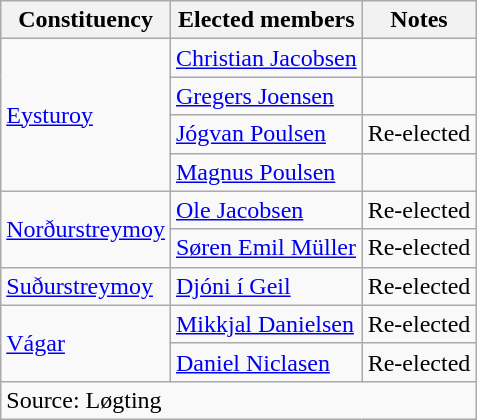<table class=wikitable>
<tr>
<th>Constituency</th>
<th>Elected members</th>
<th>Notes</th>
</tr>
<tr>
<td rowspan=4><a href='#'>Eysturoy</a></td>
<td><a href='#'>Christian Jacobsen</a></td>
<td></td>
</tr>
<tr>
<td><a href='#'>Gregers Joensen</a></td>
<td></td>
</tr>
<tr>
<td><a href='#'>Jógvan Poulsen</a></td>
<td>Re-elected</td>
</tr>
<tr>
<td><a href='#'>Magnus Poulsen</a></td>
<td></td>
</tr>
<tr>
<td rowspan=2><a href='#'>Norðurstreymoy</a></td>
<td><a href='#'>Ole Jacobsen</a></td>
<td>Re-elected</td>
</tr>
<tr>
<td><a href='#'>Søren Emil Müller</a></td>
<td>Re-elected</td>
</tr>
<tr>
<td><a href='#'>Suðurstreymoy</a></td>
<td><a href='#'>Djóni í Geil</a></td>
<td>Re-elected</td>
</tr>
<tr>
<td rowspan=2><a href='#'>Vágar</a></td>
<td><a href='#'>Mikkjal Danielsen</a></td>
<td>Re-elected</td>
</tr>
<tr>
<td><a href='#'>Daniel Niclasen</a></td>
<td>Re-elected</td>
</tr>
<tr>
<td colspan=3>Source: Løgting</td>
</tr>
</table>
